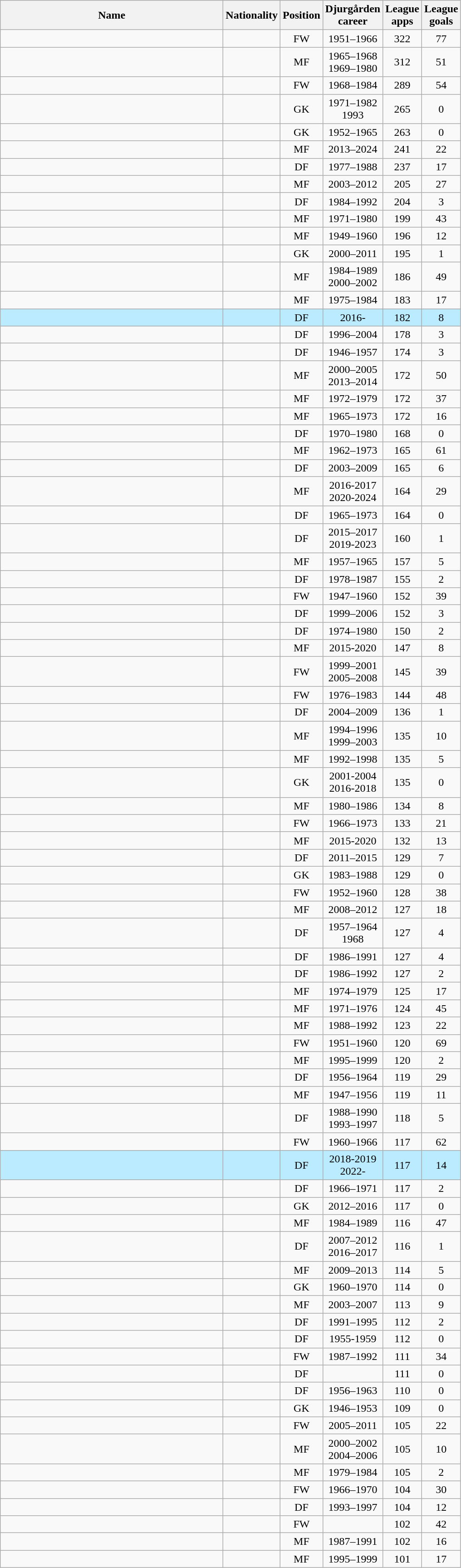<table class="wikitable sortable" style="text-align: center;">
<tr>
<th style="width:20em">Name</th>
<th>Nationality</th>
<th>Position</th>
<th>Djurgården<br>career</th>
<th>League<br>apps</th>
<th>League<br>goals</th>
</tr>
<tr>
<td align=left></td>
<td align=left></td>
<td>FW</td>
<td>1951–1966</td>
<td>322</td>
<td>77</td>
</tr>
<tr>
<td align=left></td>
<td align=left></td>
<td>MF</td>
<td>1965–1968<br>1969–1980</td>
<td>312</td>
<td>51</td>
</tr>
<tr>
<td align=left></td>
<td align=left></td>
<td>FW</td>
<td>1968–1984</td>
<td>289</td>
<td>54</td>
</tr>
<tr>
<td align=left></td>
<td align=left></td>
<td>GK</td>
<td>1971–1982<br>1993</td>
<td>265</td>
<td>0</td>
</tr>
<tr>
<td align="left"></td>
<td align="left"></td>
<td>GK</td>
<td>1952–1965</td>
<td>263</td>
<td>0</td>
</tr>
<tr>
<td align="left"></td>
<td align="left"></td>
<td>MF</td>
<td>2013–2024</td>
<td>241</td>
<td>22</td>
</tr>
<tr>
<td align="left"></td>
<td align="left"></td>
<td>DF</td>
<td>1977–1988</td>
<td>237</td>
<td>17</td>
</tr>
<tr>
<td align="left"></td>
<td align="left"></td>
<td>MF</td>
<td>2003–2012</td>
<td>205</td>
<td>27</td>
</tr>
<tr>
<td align="left"></td>
<td align="left"></td>
<td>DF</td>
<td>1984–1992</td>
<td>204</td>
<td>3</td>
</tr>
<tr>
<td align=left></td>
<td align=left></td>
<td>MF</td>
<td>1971–1980</td>
<td>199</td>
<td>43</td>
</tr>
<tr>
<td align="left"></td>
<td align="left"></td>
<td>MF</td>
<td>1949–1960</td>
<td>196</td>
<td>12</td>
</tr>
<tr>
<td align="left"></td>
<td align="left"></td>
<td>GK</td>
<td>2000–2011</td>
<td>195</td>
<td>1</td>
</tr>
<tr>
<td align="left"></td>
<td align="left"></td>
<td>MF</td>
<td>1984–1989<br>2000–2002</td>
<td>186</td>
<td>49</td>
</tr>
<tr>
<td align="left"></td>
<td align="left"></td>
<td>MF</td>
<td>1975–1984</td>
<td>183</td>
<td>17</td>
</tr>
<tr style="background:#bbebff;">
<td align="left"></td>
<td align="left"></td>
<td>DF</td>
<td>2016-</td>
<td>182</td>
<td>8</td>
</tr>
<tr>
<td align="left"></td>
<td align="left"></td>
<td>DF</td>
<td>1996–2004</td>
<td>178</td>
<td>3</td>
</tr>
<tr>
<td align="left"></td>
<td align="left"></td>
<td>DF</td>
<td>1946–1957</td>
<td>174</td>
<td>3</td>
</tr>
<tr>
<td align="left"></td>
<td align="left"></td>
<td>MF</td>
<td>2000–2005<br>2013–2014</td>
<td>172</td>
<td>50</td>
</tr>
<tr>
<td align=left></td>
<td align=left></td>
<td>MF</td>
<td>1972–1979</td>
<td>172</td>
<td>37</td>
</tr>
<tr>
<td align="left"></td>
<td align="left"></td>
<td>MF</td>
<td>1965–1973</td>
<td>172</td>
<td>16</td>
</tr>
<tr>
<td align="left"></td>
<td align="left"></td>
<td>DF</td>
<td>1970–1980</td>
<td>168</td>
<td>0</td>
</tr>
<tr>
<td align="left"></td>
<td align="left"></td>
<td>MF</td>
<td>1962–1973</td>
<td>165</td>
<td>61</td>
</tr>
<tr>
<td align="left"></td>
<td align="left"></td>
<td>DF</td>
<td>2003–2009</td>
<td>165</td>
<td>6</td>
</tr>
<tr>
<td align=left></td>
<td align=left></td>
<td>MF</td>
<td>2016-2017<br>2020-2024</td>
<td>164</td>
<td>29</td>
</tr>
<tr>
<td align="left"></td>
<td align="left"></td>
<td>DF</td>
<td>1965–1973</td>
<td>164</td>
<td>0</td>
</tr>
<tr>
<td align="left"></td>
<td align="left"></td>
<td>DF</td>
<td>2015–2017<br>2019-2023</td>
<td>160</td>
<td>1</td>
</tr>
<tr>
<td align="left"></td>
<td align="left"></td>
<td>MF</td>
<td>1957–1965</td>
<td>157</td>
<td>5</td>
</tr>
<tr>
<td align="left"></td>
<td align="left"></td>
<td>DF</td>
<td>1978–1987</td>
<td>155</td>
<td>2</td>
</tr>
<tr>
<td align="left"></td>
<td align="left"></td>
<td>FW</td>
<td>1947–1960</td>
<td>152</td>
<td>39</td>
</tr>
<tr>
<td align="left"></td>
<td align="left"></td>
<td>DF</td>
<td>1999–2006</td>
<td>152</td>
<td>3</td>
</tr>
<tr>
<td align=left></td>
<td align=left></td>
<td>DF</td>
<td>1974–1980</td>
<td>150</td>
<td>2</td>
</tr>
<tr>
<td align=left></td>
<td align=left></td>
<td>MF</td>
<td>2015-2020</td>
<td>147</td>
<td>8</td>
</tr>
<tr>
<td align=left></td>
<td align=left></td>
<td>FW</td>
<td>1999–2001<br>2005–2008</td>
<td>145</td>
<td>39</td>
</tr>
<tr>
<td align="left"></td>
<td align="left"></td>
<td>FW</td>
<td>1976–1983</td>
<td>144</td>
<td>48</td>
</tr>
<tr>
<td align=left></td>
<td align=left></td>
<td>DF</td>
<td>2004–2009</td>
<td>136</td>
<td>1</td>
</tr>
<tr>
<td align=left></td>
<td align=left></td>
<td>MF</td>
<td>1994–1996<br>1999–2003</td>
<td>135</td>
<td>10</td>
</tr>
<tr>
<td align=left></td>
<td align=left></td>
<td>MF</td>
<td>1992–1998</td>
<td>135</td>
<td>5</td>
</tr>
<tr>
<td align=left></td>
<td align=left></td>
<td>GK</td>
<td>2001-2004<br>2016-2018</td>
<td>135</td>
<td>0</td>
</tr>
<tr>
<td align=left></td>
<td align=left></td>
<td>MF</td>
<td>1980–1986</td>
<td>134</td>
<td>8</td>
</tr>
<tr>
<td align="left"></td>
<td align="left"></td>
<td>FW</td>
<td>1966–1973</td>
<td>133</td>
<td>21</td>
</tr>
<tr>
<td align=left></td>
<td align=left></td>
<td>MF</td>
<td>2015-2020</td>
<td>132</td>
<td>13</td>
</tr>
<tr>
<td align=left></td>
<td align=left></td>
<td>DF</td>
<td>2011–2015</td>
<td>129</td>
<td>7</td>
</tr>
<tr>
<td align=left></td>
<td align=left></td>
<td>GK</td>
<td>1983–1988</td>
<td>129</td>
<td>0</td>
</tr>
<tr>
<td align=left></td>
<td align=left></td>
<td>FW</td>
<td>1952–1960</td>
<td>128</td>
<td>38</td>
</tr>
<tr>
<td align=left></td>
<td align=left></td>
<td>MF</td>
<td>2008–2012</td>
<td>127</td>
<td>18</td>
</tr>
<tr>
<td align="left"></td>
<td align="left"></td>
<td>DF</td>
<td>1957–1964<br>1968</td>
<td>127</td>
<td>4</td>
</tr>
<tr>
<td align=left></td>
<td align=left></td>
<td>DF</td>
<td>1986–1991</td>
<td>127</td>
<td>4</td>
</tr>
<tr>
<td align=left></td>
<td align=left></td>
<td>DF</td>
<td>1986–1992</td>
<td>127</td>
<td>2</td>
</tr>
<tr>
<td align=left></td>
<td align=left></td>
<td>MF</td>
<td>1974–1979</td>
<td>125</td>
<td>17</td>
</tr>
<tr>
<td align=left></td>
<td align=left></td>
<td>MF</td>
<td>1971–1976</td>
<td>124</td>
<td>45</td>
</tr>
<tr>
<td align=left></td>
<td align=left></td>
<td>MF</td>
<td>1988–1992</td>
<td>123</td>
<td>22</td>
</tr>
<tr>
<td align=left></td>
<td align=left></td>
<td>FW</td>
<td>1951–1960</td>
<td>120</td>
<td>69</td>
</tr>
<tr>
<td align=left></td>
<td align=left></td>
<td>MF</td>
<td>1995–1999</td>
<td>120</td>
<td>2</td>
</tr>
<tr>
<td align=left></td>
<td align=left></td>
<td>DF</td>
<td>1956–1964</td>
<td>119</td>
<td>29</td>
</tr>
<tr>
<td align="left"></td>
<td align="left"></td>
<td>MF</td>
<td>1947–1956</td>
<td>119</td>
<td>11</td>
</tr>
<tr>
<td align=left></td>
<td align=left></td>
<td>DF</td>
<td>1988–1990<br>1993–1997</td>
<td>118</td>
<td>5</td>
</tr>
<tr>
<td align=left></td>
<td align=left></td>
<td>FW</td>
<td>1960–1966</td>
<td>117</td>
<td>62</td>
</tr>
<tr style="background:#bbebff;">
<td align=left></td>
<td align=left></td>
<td>DF</td>
<td>2018-2019<br>2022-</td>
<td>117</td>
<td>14</td>
</tr>
<tr>
<td align=left></td>
<td align=left></td>
<td>DF</td>
<td>1966–1971</td>
<td>117</td>
<td>2</td>
</tr>
<tr>
<td align=left></td>
<td align=left></td>
<td>GK</td>
<td>2012–2016</td>
<td>117</td>
<td>0</td>
</tr>
<tr>
<td align=left></td>
<td align=left></td>
<td>MF</td>
<td>1984–1989</td>
<td>116</td>
<td>47</td>
</tr>
<tr>
<td align=left></td>
<td align=left></td>
<td>DF</td>
<td>2007–2012<br>2016–2017</td>
<td>116</td>
<td>1</td>
</tr>
<tr>
<td align=left></td>
<td align=left></td>
<td>MF</td>
<td>2009–2013</td>
<td>114</td>
<td>5</td>
</tr>
<tr>
<td align=left></td>
<td align=left></td>
<td>GK</td>
<td>1960–1970</td>
<td>114</td>
<td>0</td>
</tr>
<tr>
<td align=left></td>
<td align=left></td>
<td>MF</td>
<td>2003–2007</td>
<td>113</td>
<td>9</td>
</tr>
<tr>
<td align=left></td>
<td align=left></td>
<td>DF</td>
<td>1991–1995</td>
<td>112</td>
<td>2</td>
</tr>
<tr>
<td align=left></td>
<td align=left></td>
<td>DF</td>
<td>1955-1959</td>
<td>112</td>
<td>0</td>
</tr>
<tr>
<td align=left></td>
<td align=left></td>
<td>FW</td>
<td>1987–1992</td>
<td>111</td>
<td>34</td>
</tr>
<tr>
<td align=left></td>
<td align=left></td>
<td>DF</td>
<td></td>
<td>111</td>
<td>0</td>
</tr>
<tr>
<td align=left></td>
<td align=left></td>
<td>DF</td>
<td>1956–1963</td>
<td>110</td>
<td>0</td>
</tr>
<tr>
<td align=left></td>
<td align=left></td>
<td>GK</td>
<td>1946–1953</td>
<td>109</td>
<td>0</td>
</tr>
<tr>
<td align=left></td>
<td align=left></td>
<td>FW</td>
<td>2005–2011</td>
<td>105</td>
<td>22</td>
</tr>
<tr>
<td align=left></td>
<td align=left></td>
<td>MF</td>
<td>2000–2002<br>2004–2006</td>
<td>105</td>
<td>10</td>
</tr>
<tr>
<td align=left></td>
<td align=left></td>
<td>MF</td>
<td>1979–1984</td>
<td>105</td>
<td>2</td>
</tr>
<tr>
<td align=left></td>
<td align=left></td>
<td>FW</td>
<td>1966–1970</td>
<td>104</td>
<td>30</td>
</tr>
<tr>
<td align=left></td>
<td align=left></td>
<td>DF</td>
<td>1993–1997</td>
<td>104</td>
<td>12</td>
</tr>
<tr>
<td align=left></td>
<td align=left></td>
<td>FW</td>
<td></td>
<td>102</td>
<td>42</td>
</tr>
<tr>
<td align=left></td>
<td align=left></td>
<td>MF</td>
<td>1987–1991</td>
<td>102</td>
<td>16</td>
</tr>
<tr>
<td align=left></td>
<td align=left></td>
<td>MF</td>
<td>1995–1999</td>
<td>101</td>
<td>17</td>
</tr>
</table>
